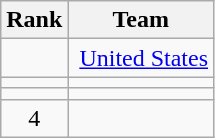<table class="wikitable sortable" style="text-align:center;">
<tr>
<th>Rank</th>
<th>Team</th>
</tr>
<tr>
<td></td>
<td align=left> <a href='#'>United States</a></td>
</tr>
<tr>
<td></td>
<td align=left></td>
</tr>
<tr>
<td></td>
<td align=left></td>
</tr>
<tr>
<td>4</td>
<td align=left></td>
</tr>
</table>
